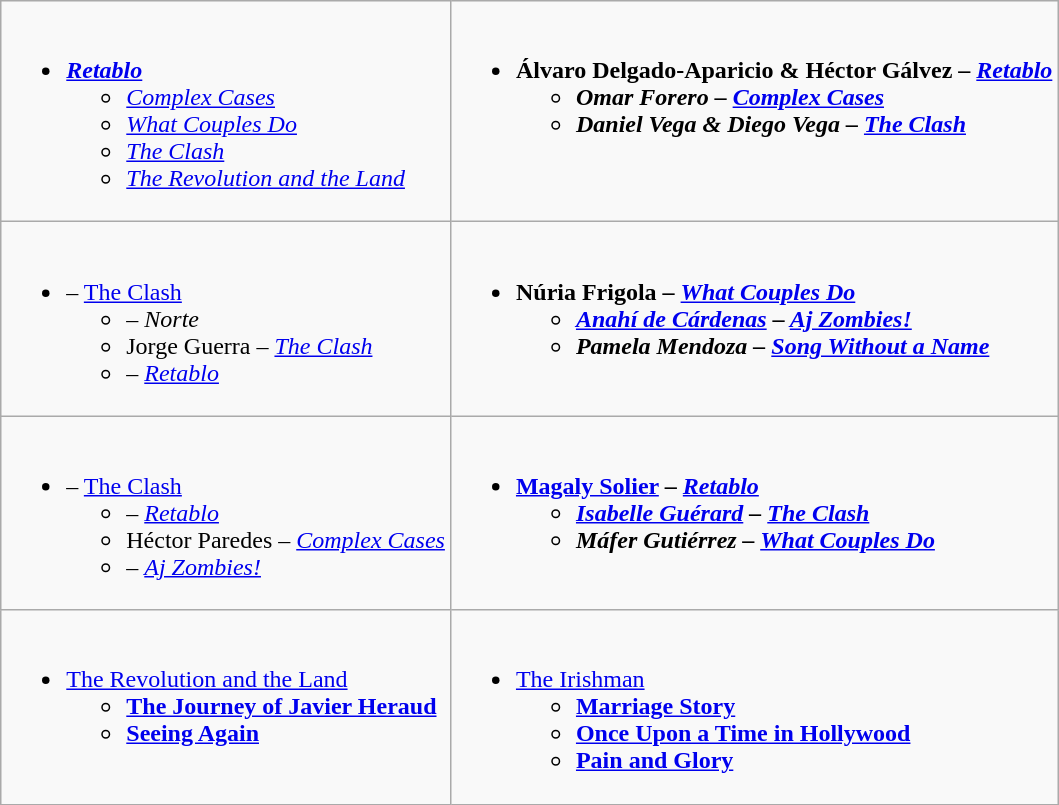<table class=wikitable style="width=100%">
<tr>
<td valign="top" style="width=50%"><br><ul><li><strong><em><a href='#'>Retablo</a></em></strong><ul><li><em><a href='#'>Complex Cases</a></em></li><li><em><a href='#'>What Couples Do</a></em></li><li><em><a href='#'>The Clash</a></em></li><li><em><a href='#'>The Revolution and the Land</a></em></li></ul></li></ul></td>
<td valign="top"><br><ul><li><strong>Álvaro Delgado-Aparicio & Héctor Gálvez – <em><a href='#'>Retablo</a><strong><em><ul><li>Omar Forero – </em><a href='#'>Complex Cases</a><em></li><li>Daniel Vega & Diego Vega – </em><a href='#'>The Clash</a><em></li></ul></li></ul></td>
</tr>
<tr>
<td valign="top"><br><ul><li></strong> – </em><a href='#'>The Clash</a></em></strong><ul><li> – <em>Norte</em></li><li>Jorge Guerra – <em><a href='#'>The Clash</a></em></li><li> – <em><a href='#'>Retablo</a></em></li></ul></li></ul></td>
<td valign="top"><br><ul><li><strong>Núria Frigola – <em><a href='#'>What Couples Do</a><strong><em><ul><li><a href='#'>Anahí de Cárdenas</a> – </em><a href='#'>Aj Zombies!</a><em></li><li>Pamela Mendoza – </em><a href='#'>Song Without a Name</a><em></li></ul></li></ul></td>
</tr>
<tr>
<td valign="top"><br><ul><li></strong> – </em><a href='#'>The Clash</a></em></strong><ul><li> – <em><a href='#'>Retablo</a></em></li><li>Héctor Paredes – <em><a href='#'>Complex Cases</a></em></li><li> – <em><a href='#'>Aj Zombies!</a></em></li></ul></li></ul></td>
<td valign="top"><br><ul><li><strong><a href='#'>Magaly Solier</a> – <em><a href='#'>Retablo</a><strong><em><ul><li><a href='#'>Isabelle Guérard</a> – </em><a href='#'>The Clash</a><em></li><li>Máfer Gutiérrez – </em><a href='#'>What Couples Do</a><em></li></ul></li></ul></td>
</tr>
<tr>
<td valign="top"><br><ul><li></em></strong><a href='#'>The Revolution and the Land</a><strong><em><ul><li></em><a href='#'>The Journey of Javier Heraud</a><em></li><li></em><a href='#'>Seeing Again</a><em></li></ul></li></ul></td>
<td valign="top"><br><ul><li></em></strong><a href='#'>The Irishman</a><strong><em><ul><li></em><a href='#'>Marriage Story</a><em></li><li></em><a href='#'>Once Upon a Time in Hollywood</a><em></li><li></em><a href='#'>Pain and Glory</a><em></li></ul></li></ul></td>
</tr>
</table>
